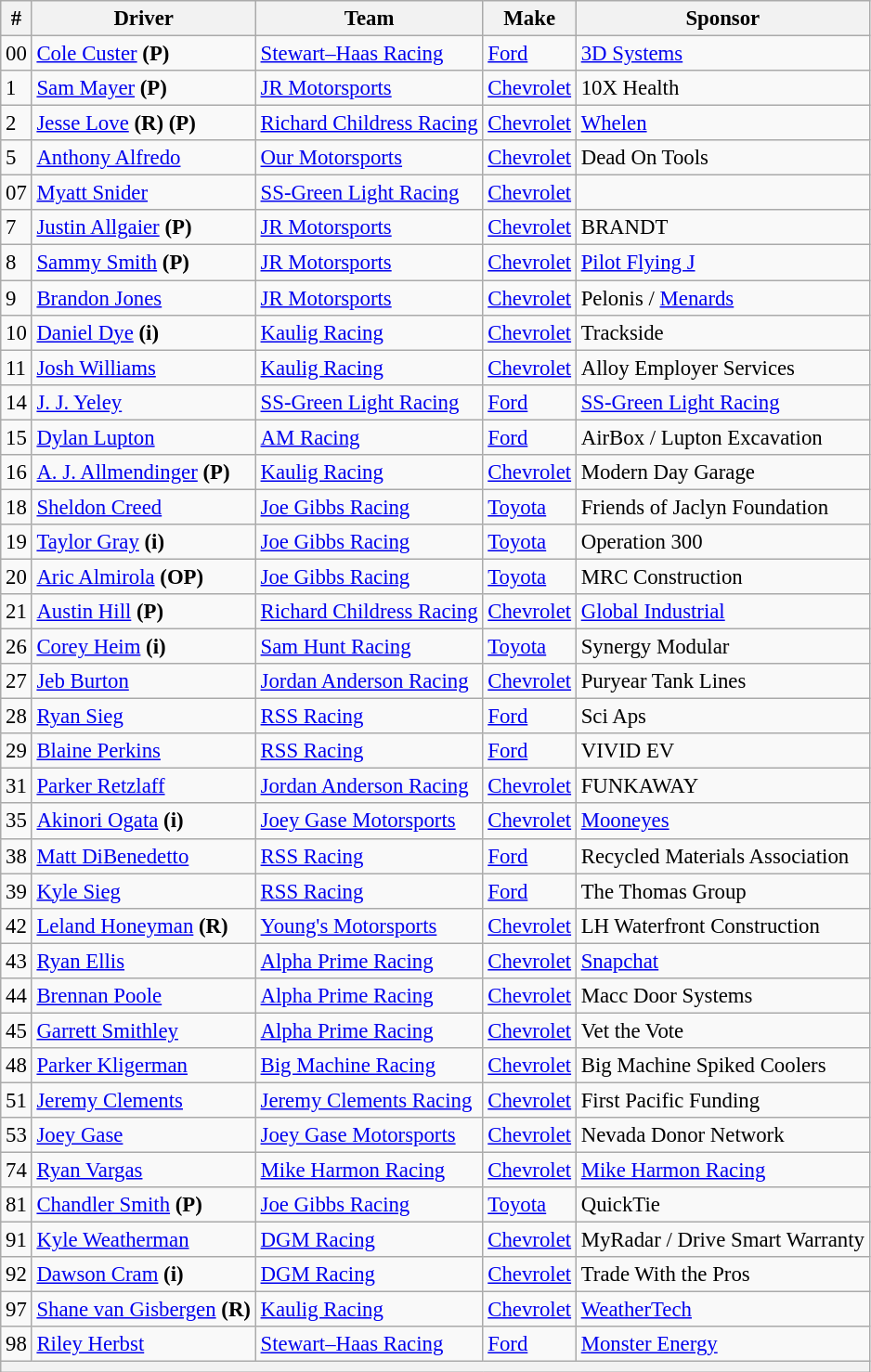<table class="wikitable" style="font-size:95%">
<tr>
<th>#</th>
<th>Driver</th>
<th>Team</th>
<th>Make</th>
<th>Sponsor</th>
</tr>
<tr>
<td>00</td>
<td><a href='#'>Cole Custer</a> <strong>(P)</strong></td>
<td><a href='#'>Stewart–Haas Racing</a></td>
<td><a href='#'>Ford</a></td>
<td><a href='#'>3D Systems</a></td>
</tr>
<tr>
<td>1</td>
<td><a href='#'>Sam Mayer</a> <strong>(P)</strong></td>
<td><a href='#'>JR Motorsports</a></td>
<td><a href='#'>Chevrolet</a></td>
<td>10X Health</td>
</tr>
<tr>
<td>2</td>
<td><a href='#'>Jesse Love</a> <strong>(R)</strong> <strong>(P)</strong></td>
<td nowrap><a href='#'>Richard Childress Racing</a></td>
<td><a href='#'>Chevrolet</a></td>
<td><a href='#'>Whelen</a></td>
</tr>
<tr>
<td>5</td>
<td><a href='#'>Anthony Alfredo</a></td>
<td><a href='#'>Our Motorsports</a></td>
<td><a href='#'>Chevrolet</a></td>
<td>Dead On Tools</td>
</tr>
<tr>
<td>07</td>
<td><a href='#'>Myatt Snider</a></td>
<td><a href='#'>SS-Green Light Racing</a></td>
<td><a href='#'>Chevrolet</a></td>
<td></td>
</tr>
<tr>
<td>7</td>
<td><a href='#'>Justin Allgaier</a> <strong>(P)</strong></td>
<td><a href='#'>JR Motorsports</a></td>
<td><a href='#'>Chevrolet</a></td>
<td>BRANDT</td>
</tr>
<tr>
<td>8</td>
<td><a href='#'>Sammy Smith</a> <strong>(P)</strong></td>
<td><a href='#'>JR Motorsports</a></td>
<td><a href='#'>Chevrolet</a></td>
<td><a href='#'>Pilot Flying J</a></td>
</tr>
<tr>
<td>9</td>
<td><a href='#'>Brandon Jones</a></td>
<td><a href='#'>JR Motorsports</a></td>
<td><a href='#'>Chevrolet</a></td>
<td>Pelonis / <a href='#'>Menards</a></td>
</tr>
<tr>
<td>10</td>
<td><a href='#'>Daniel Dye</a> <strong>(i)</strong></td>
<td><a href='#'>Kaulig Racing</a></td>
<td><a href='#'>Chevrolet</a></td>
<td>Trackside</td>
</tr>
<tr>
<td>11</td>
<td><a href='#'>Josh Williams</a></td>
<td><a href='#'>Kaulig Racing</a></td>
<td><a href='#'>Chevrolet</a></td>
<td>Alloy Employer Services</td>
</tr>
<tr>
<td>14</td>
<td><a href='#'>J. J. Yeley</a></td>
<td><a href='#'>SS-Green Light Racing</a></td>
<td><a href='#'>Ford</a></td>
<td><a href='#'>SS-Green Light Racing</a></td>
</tr>
<tr>
<td>15</td>
<td><a href='#'>Dylan Lupton</a></td>
<td><a href='#'>AM Racing</a></td>
<td><a href='#'>Ford</a></td>
<td>AirBox / Lupton Excavation</td>
</tr>
<tr>
<td>16</td>
<td><a href='#'>A. J. Allmendinger</a> <strong>(P)</strong></td>
<td><a href='#'>Kaulig Racing</a></td>
<td><a href='#'>Chevrolet</a></td>
<td>Modern Day Garage</td>
</tr>
<tr>
<td>18</td>
<td><a href='#'>Sheldon Creed</a></td>
<td><a href='#'>Joe Gibbs Racing</a></td>
<td><a href='#'>Toyota</a></td>
<td>Friends of Jaclyn Foundation</td>
</tr>
<tr>
<td>19</td>
<td><a href='#'>Taylor Gray</a> <strong>(i)</strong></td>
<td><a href='#'>Joe Gibbs Racing</a></td>
<td><a href='#'>Toyota</a></td>
<td>Operation 300</td>
</tr>
<tr>
<td>20</td>
<td><a href='#'>Aric Almirola</a> <strong>(OP)</strong></td>
<td><a href='#'>Joe Gibbs Racing</a></td>
<td><a href='#'>Toyota</a></td>
<td>MRC Construction</td>
</tr>
<tr>
<td>21</td>
<td><a href='#'>Austin Hill</a> <strong>(P)</strong></td>
<td><a href='#'>Richard Childress Racing</a></td>
<td><a href='#'>Chevrolet</a></td>
<td><a href='#'>Global Industrial</a></td>
</tr>
<tr>
<td>26</td>
<td><a href='#'>Corey Heim</a> <strong>(i)</strong></td>
<td><a href='#'>Sam Hunt Racing</a></td>
<td><a href='#'>Toyota</a></td>
<td>Synergy Modular</td>
</tr>
<tr>
<td>27</td>
<td><a href='#'>Jeb Burton</a></td>
<td><a href='#'>Jordan Anderson Racing</a></td>
<td><a href='#'>Chevrolet</a></td>
<td>Puryear Tank Lines</td>
</tr>
<tr>
<td>28</td>
<td><a href='#'>Ryan Sieg</a></td>
<td><a href='#'>RSS Racing</a></td>
<td><a href='#'>Ford</a></td>
<td>Sci Aps</td>
</tr>
<tr>
<td>29</td>
<td><a href='#'>Blaine Perkins</a></td>
<td><a href='#'>RSS Racing</a></td>
<td><a href='#'>Ford</a></td>
<td>VIVID EV</td>
</tr>
<tr>
<td>31</td>
<td><a href='#'>Parker Retzlaff</a></td>
<td><a href='#'>Jordan Anderson Racing</a></td>
<td><a href='#'>Chevrolet</a></td>
<td>FUNKAWAY</td>
</tr>
<tr>
<td>35</td>
<td><a href='#'>Akinori Ogata</a> <strong>(i)</strong></td>
<td><a href='#'>Joey Gase Motorsports</a></td>
<td><a href='#'>Chevrolet</a></td>
<td><a href='#'>Mooneyes</a></td>
</tr>
<tr>
<td>38</td>
<td><a href='#'>Matt DiBenedetto</a></td>
<td><a href='#'>RSS Racing</a></td>
<td><a href='#'>Ford</a></td>
<td nowrap>Recycled Materials Association</td>
</tr>
<tr>
<td>39</td>
<td><a href='#'>Kyle Sieg</a></td>
<td><a href='#'>RSS Racing</a></td>
<td><a href='#'>Ford</a></td>
<td>The Thomas Group</td>
</tr>
<tr>
<td>42</td>
<td><a href='#'>Leland Honeyman</a> <strong>(R)</strong></td>
<td><a href='#'>Young's Motorsports</a></td>
<td><a href='#'>Chevrolet</a></td>
<td>LH Waterfront Construction</td>
</tr>
<tr>
<td>43</td>
<td><a href='#'>Ryan Ellis</a></td>
<td><a href='#'>Alpha Prime Racing</a></td>
<td><a href='#'>Chevrolet</a></td>
<td><a href='#'>Snapchat</a></td>
</tr>
<tr>
<td>44</td>
<td><a href='#'>Brennan Poole</a></td>
<td><a href='#'>Alpha Prime Racing</a></td>
<td><a href='#'>Chevrolet</a></td>
<td>Macc Door Systems</td>
</tr>
<tr>
<td>45</td>
<td><a href='#'>Garrett Smithley</a></td>
<td><a href='#'>Alpha Prime Racing</a></td>
<td><a href='#'>Chevrolet</a></td>
<td>Vet the Vote</td>
</tr>
<tr>
<td>48</td>
<td><a href='#'>Parker Kligerman</a></td>
<td><a href='#'>Big Machine Racing</a></td>
<td><a href='#'>Chevrolet</a></td>
<td>Big Machine Spiked Coolers</td>
</tr>
<tr>
<td>51</td>
<td><a href='#'>Jeremy Clements</a></td>
<td nowrap><a href='#'>Jeremy Clements Racing</a></td>
<td><a href='#'>Chevrolet</a></td>
<td>First Pacific Funding</td>
</tr>
<tr>
<td>53</td>
<td><a href='#'>Joey Gase</a></td>
<td><a href='#'>Joey Gase Motorsports</a></td>
<td><a href='#'>Chevrolet</a></td>
<td>Nevada Donor Network</td>
</tr>
<tr>
<td>74</td>
<td><a href='#'>Ryan Vargas</a></td>
<td><a href='#'>Mike Harmon Racing</a></td>
<td><a href='#'>Chevrolet</a></td>
<td><a href='#'>Mike Harmon Racing</a></td>
</tr>
<tr>
<td>81</td>
<td><a href='#'>Chandler Smith</a> <strong>(P)</strong></td>
<td><a href='#'>Joe Gibbs Racing</a></td>
<td><a href='#'>Toyota</a></td>
<td>QuickTie</td>
</tr>
<tr>
<td>91</td>
<td><a href='#'>Kyle Weatherman</a></td>
<td><a href='#'>DGM Racing</a></td>
<td><a href='#'>Chevrolet</a></td>
<td>MyRadar / Drive Smart Warranty</td>
</tr>
<tr>
<td>92</td>
<td><a href='#'>Dawson Cram</a> <strong>(i)</strong></td>
<td><a href='#'>DGM Racing</a></td>
<td><a href='#'>Chevrolet</a></td>
<td>Trade With the Pros</td>
</tr>
<tr>
<td>97</td>
<td nowrap><a href='#'>Shane van Gisbergen</a> <strong>(R)</strong></td>
<td><a href='#'>Kaulig Racing</a></td>
<td><a href='#'>Chevrolet</a></td>
<td><a href='#'>WeatherTech</a></td>
</tr>
<tr>
<td>98</td>
<td><a href='#'>Riley Herbst</a></td>
<td><a href='#'>Stewart–Haas Racing</a></td>
<td><a href='#'>Ford</a></td>
<td><a href='#'>Monster Energy</a></td>
</tr>
<tr>
<th colspan="5"></th>
</tr>
</table>
